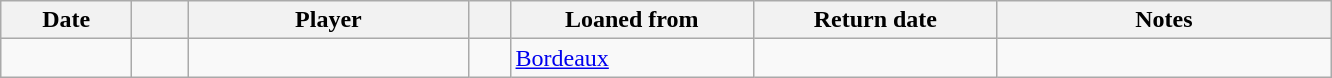<table class="wikitable sortable">
<tr>
<th style="width:80px;">Date</th>
<th style="width:30px;"></th>
<th style="width:180px;">Player</th>
<th style="width:20px;"></th>
<th style="width:155px;">Loaned from</th>
<th style="width:155px;" class="unsortable">Return date</th>
<th style="width:215px;" class="unsortable">Notes</th>
</tr>
<tr>
<td></td>
<td align=center></td>
<td> </td>
<td></td>
<td> <a href='#'>Bordeaux</a></td>
<td></td>
<td align=center></td>
</tr>
</table>
